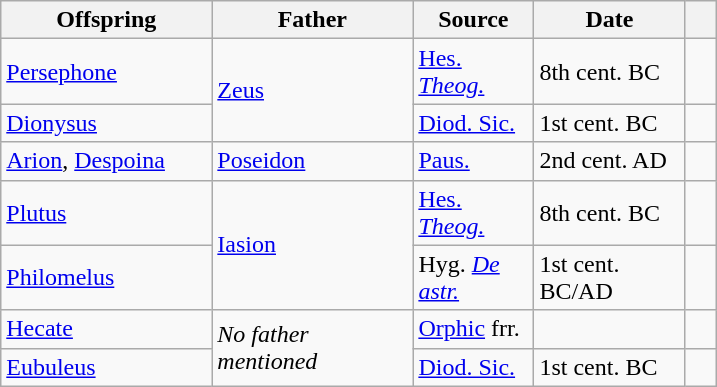<table class="wikitable sortable mw-collapsible">
<tr>
<th scope="col" style="width: 100pt;">Offspring</th>
<th scope="col" style="width: 95pt;">Father</th>
<th scope="col" style="width: 55pt;">Source</th>
<th scope="col" style="width: 70pt;">Date</th>
<th class="unsortable" scope="col" style="width: 10pt;"></th>
</tr>
<tr>
<td><a href='#'>Persephone</a></td>
<td rowspan="2"><a href='#'>Zeus</a></td>
<td><a href='#'>Hes.</a> <em><a href='#'>Theog.</a></em></td>
<td data-sort-value=1>8th cent. BC</td>
<td></td>
</tr>
<tr>
<td><a href='#'>Dionysus</a></td>
<td><a href='#'>Diod. Sic.</a></td>
<td data-sort-value=15>1st cent. BC</td>
<td></td>
</tr>
<tr>
<td><a href='#'>Arion</a>, <a href='#'>Despoina</a></td>
<td><a href='#'>Poseidon</a></td>
<td><a href='#'>Paus.</a></td>
<td data-sort-value=19>2nd cent. AD</td>
<td></td>
</tr>
<tr>
<td><a href='#'>Plutus</a></td>
<td rowspan="2"><a href='#'>Iasion</a></td>
<td><a href='#'>Hes.</a> <em><a href='#'>Theog.</a></em></td>
<td data-sort-value=1>8th cent. BC</td>
<td></td>
</tr>
<tr>
<td><a href='#'>Philomelus</a></td>
<td>Hyg. <em><a href='#'>De astr.</a></em></td>
<td data-sort-value=16>1st cent. BC/AD</td>
<td></td>
</tr>
<tr>
<td><a href='#'>Hecate</a></td>
<td rowspan="2"><em>No father mentioned</em></td>
<td><a href='#'>Orphic</a> frr.</td>
<td data-sort-value=50></td>
<td></td>
</tr>
<tr>
<td><a href='#'>Eubuleus</a></td>
<td><a href='#'>Diod. Sic.</a></td>
<td data-sort-value=15>1st cent. BC</td>
<td></td>
</tr>
</table>
